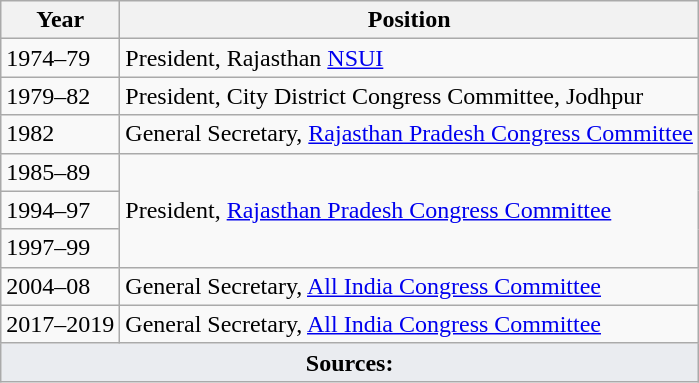<table class="wikitable">
<tr>
<th>Year</th>
<th>Position</th>
</tr>
<tr>
<td>1974–79</td>
<td>President, Rajasthan <a href='#'>NSUI</a></td>
</tr>
<tr>
<td>1979–82</td>
<td>President, City District Congress Committee, Jodhpur</td>
</tr>
<tr>
<td>1982</td>
<td>General Secretary, <a href='#'>Rajasthan Pradesh Congress Committee</a></td>
</tr>
<tr>
<td>1985–89</td>
<td rowspan="3">President, <a href='#'>Rajasthan Pradesh Congress Committee</a></td>
</tr>
<tr>
<td>1994–97</td>
</tr>
<tr>
<td>1997–99</td>
</tr>
<tr>
<td>2004–08</td>
<td>General Secretary, <a href='#'>All India Congress Committee</a></td>
</tr>
<tr>
<td>2017–2019</td>
<td>General Secretary, <a href='#'>All India Congress Committee</a></td>
</tr>
<tr class="sortbottom">
<td colspan="2" align="bottom" style="background-color:#EAECF0; text-align:center"><strong>Sources:</strong></td>
</tr>
</table>
